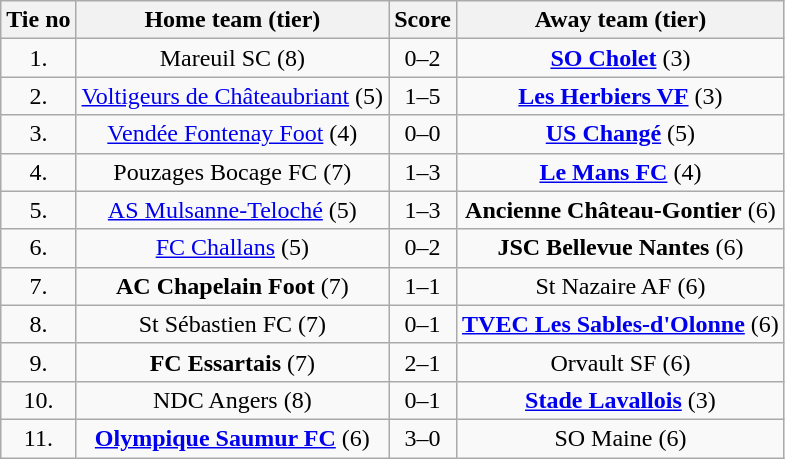<table class="wikitable" style="text-align: center">
<tr>
<th>Tie no</th>
<th>Home team (tier)</th>
<th>Score</th>
<th>Away team (tier)</th>
</tr>
<tr>
<td>1.</td>
<td>Mareuil SC (8)</td>
<td>0–2</td>
<td><strong><a href='#'>SO Cholet</a></strong> (3)</td>
</tr>
<tr>
<td>2.</td>
<td><a href='#'>Voltigeurs de Châteaubriant</a> (5)</td>
<td>1–5 </td>
<td><strong><a href='#'>Les Herbiers VF</a></strong> (3)</td>
</tr>
<tr>
<td>3.</td>
<td><a href='#'>Vendée Fontenay Foot</a> (4)</td>
<td>0–0 </td>
<td><strong><a href='#'>US Changé</a></strong> (5)</td>
</tr>
<tr>
<td>4.</td>
<td>Pouzages Bocage FC (7)</td>
<td>1–3 </td>
<td><strong><a href='#'>Le Mans FC</a></strong> (4)</td>
</tr>
<tr>
<td>5.</td>
<td><a href='#'>AS Mulsanne-Teloché</a> (5)</td>
<td>1–3</td>
<td><strong>Ancienne Château-Gontier</strong> (6)</td>
</tr>
<tr>
<td>6.</td>
<td><a href='#'>FC Challans</a> (5)</td>
<td>0–2</td>
<td><strong>JSC Bellevue Nantes</strong> (6)</td>
</tr>
<tr>
<td>7.</td>
<td><strong>AC Chapelain Foot</strong> (7)</td>
<td>1–1 </td>
<td>St Nazaire AF (6)</td>
</tr>
<tr>
<td>8.</td>
<td>St Sébastien FC (7)</td>
<td>0–1</td>
<td><strong><a href='#'>TVEC Les Sables-d'Olonne</a></strong> (6)</td>
</tr>
<tr>
<td>9.</td>
<td><strong>FC Essartais</strong> (7)</td>
<td>2–1</td>
<td>Orvault SF (6)</td>
</tr>
<tr>
<td>10.</td>
<td>NDC Angers (8)</td>
<td>0–1</td>
<td><strong><a href='#'>Stade Lavallois</a></strong> (3)</td>
</tr>
<tr>
<td>11.</td>
<td><strong><a href='#'>Olympique Saumur FC</a></strong> (6)</td>
<td>3–0</td>
<td>SO Maine (6)</td>
</tr>
</table>
